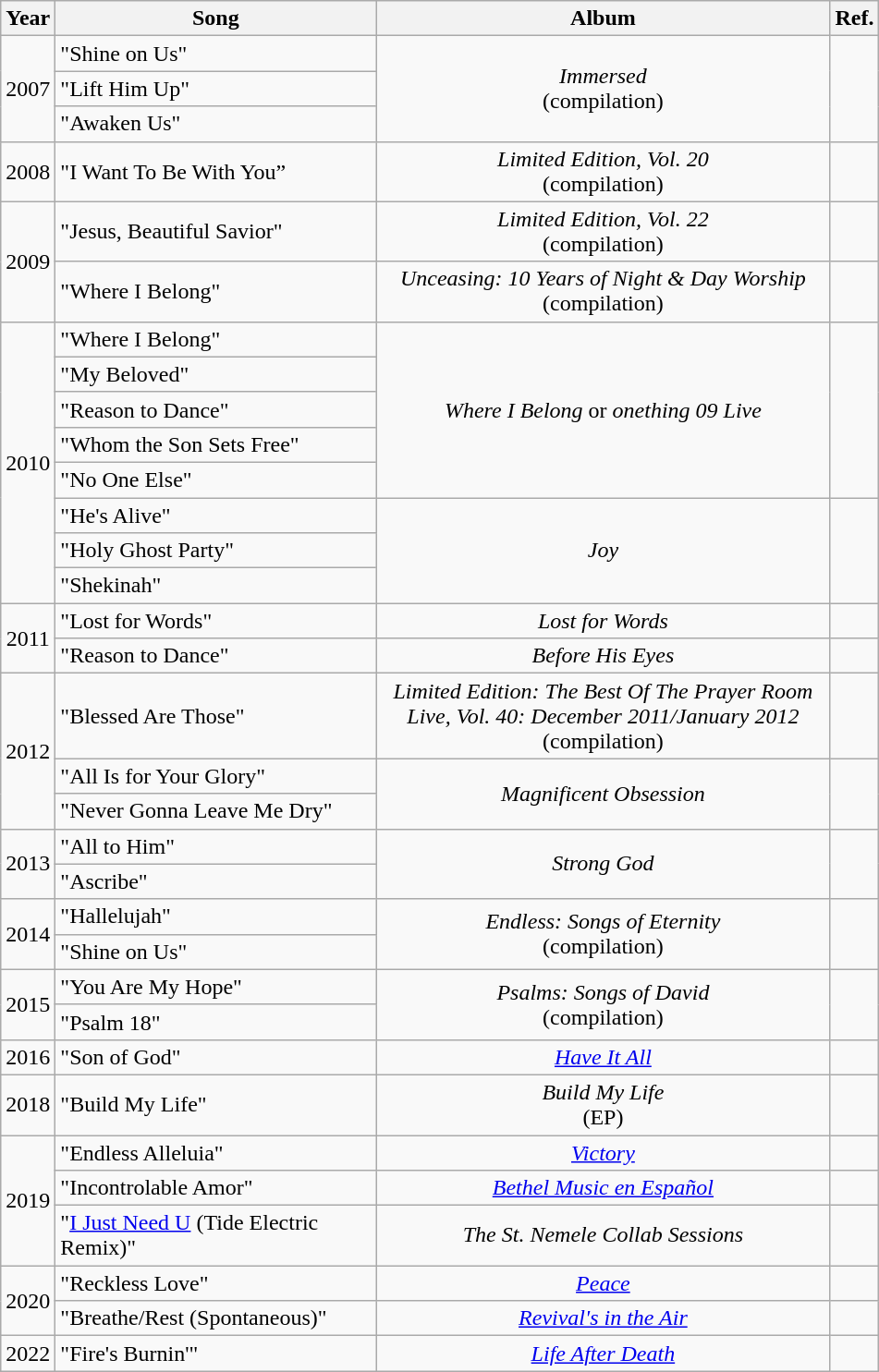<table class="wikitable" style="text-align:center;">
<tr>
<th scope="col">Year</th>
<th scope="col" style="width:14em;">Song</th>
<th scope="col" style="width:20em;">Album</th>
<th scope="col">Ref.</th>
</tr>
<tr>
<td rowspan="3">2007</td>
<td align="left">"Shine on Us"</td>
<td rowspan="3"><em>Immersed</em><br>(compilation)</td>
<td rowspan="3"></td>
</tr>
<tr>
<td align="left">"Lift Him Up"</td>
</tr>
<tr>
<td align="left">"Awaken Us"</td>
</tr>
<tr>
<td>2008</td>
<td align="left">"I Want To Be With You”</td>
<td><em>Limited Edition, Vol. 20</em><br>(compilation)</td>
<td></td>
</tr>
<tr>
<td rowspan="2">2009</td>
<td align="left">"Jesus, Beautiful Savior"</td>
<td><em>Limited Edition, Vol. 22</em><br>(compilation)</td>
<td></td>
</tr>
<tr>
<td align="left">"Where I Belong"</td>
<td><em>Unceasing: 10 Years of Night & Day Worship</em><br>(compilation)</td>
<td></td>
</tr>
<tr>
<td rowspan="8">2010</td>
<td align="left">"Where I Belong"<br></td>
<td rowspan="5"><em>Where I Belong</em> or <em>onething 09 Live</em></td>
<td rowspan="5"></td>
</tr>
<tr>
<td align="left">"My Beloved"<br></td>
</tr>
<tr>
<td align="left">"Reason to Dance"<br></td>
</tr>
<tr>
<td align="left">"Whom the Son Sets Free"<br></td>
</tr>
<tr>
<td align="left">"No One Else"<br></td>
</tr>
<tr>
<td align="left">"He's Alive"<br></td>
<td rowspan="3"><em>Joy</em></td>
<td rowspan="3"></td>
</tr>
<tr>
<td align="left">"Holy Ghost Party"<br></td>
</tr>
<tr>
<td align="left">"Shekinah"<br></td>
</tr>
<tr>
<td rowspan="2">2011</td>
<td align="left">"Lost for Words"<br></td>
<td><em>Lost for Words</em></td>
<td></td>
</tr>
<tr>
<td align="left">"Reason to Dance"<br></td>
<td><em>Before His Eyes</em></td>
<td></td>
</tr>
<tr>
<td rowspan="3">2012</td>
<td align="left">"Blessed Are Those"<br></td>
<td><em>Limited Edition: The Best Of The Prayer Room<br> Live, Vol. 40: December 2011/January 2012</em><br>(compilation)</td>
<td></td>
</tr>
<tr>
<td align="left">"All Is for Your Glory"<br></td>
<td rowspan="2"><em>Magnificent Obsession</em></td>
<td rowspan="2"></td>
</tr>
<tr>
<td align="left">"Never Gonna Leave Me Dry"<br></td>
</tr>
<tr>
<td rowspan="2">2013</td>
<td align="left">"All to Him"<br></td>
<td rowspan="2"><em>Strong God</em></td>
<td rowspan="2"></td>
</tr>
<tr>
<td align="left">"Ascribe"<br></td>
</tr>
<tr>
<td rowspan="2">2014</td>
<td align="left">"Hallelujah"<br></td>
<td rowspan="2"><em>Endless: Songs of Eternity</em><br>(compilation)</td>
<td rowspan="2"></td>
</tr>
<tr>
<td align="left">"Shine on Us"<br></td>
</tr>
<tr>
<td rowspan="2">2015</td>
<td align="left">"You Are My Hope"<br></td>
<td rowspan="2"><em>Psalms: Songs of David</em><br>(compilation)</td>
<td rowspan="2"></td>
</tr>
<tr>
<td align="left">"Psalm 18"<br></td>
</tr>
<tr>
<td>2016</td>
<td align="left">"Son of God"<br></td>
<td><em><a href='#'>Have It All</a></em><br></td>
<td></td>
</tr>
<tr>
<td>2018</td>
<td align="left">"Build My Life"<br></td>
<td><em>Build My Life</em><br>(EP)</td>
<td></td>
</tr>
<tr>
<td rowspan="3">2019</td>
<td align="left">"Endless Alleluia"<br></td>
<td><em><a href='#'>Victory</a></em></td>
<td></td>
</tr>
<tr>
<td align="left">"Incontrolable Amor"<br></td>
<td><em><a href='#'>Bethel Music en Español</a></em></td>
<td></td>
</tr>
<tr>
<td align="left">"<a href='#'>I Just Need U</a> (Tide Electric Remix)"<br></td>
<td><em>The St. Nemele Collab Sessions</em></td>
<td></td>
</tr>
<tr>
<td rowspan="2">2020</td>
<td align="left">"Reckless Love"<br></td>
<td><em><a href='#'>Peace</a></em></td>
<td></td>
</tr>
<tr>
<td align="left">"Breathe/Rest (Spontaneous)"<br></td>
<td><em><a href='#'>Revival's in the Air</a></em></td>
<td></td>
</tr>
<tr>
<td>2022</td>
<td align="left">"Fire's Burnin'"<br></td>
<td><em><a href='#'>Life After Death</a></em></td>
<td></td>
</tr>
</table>
